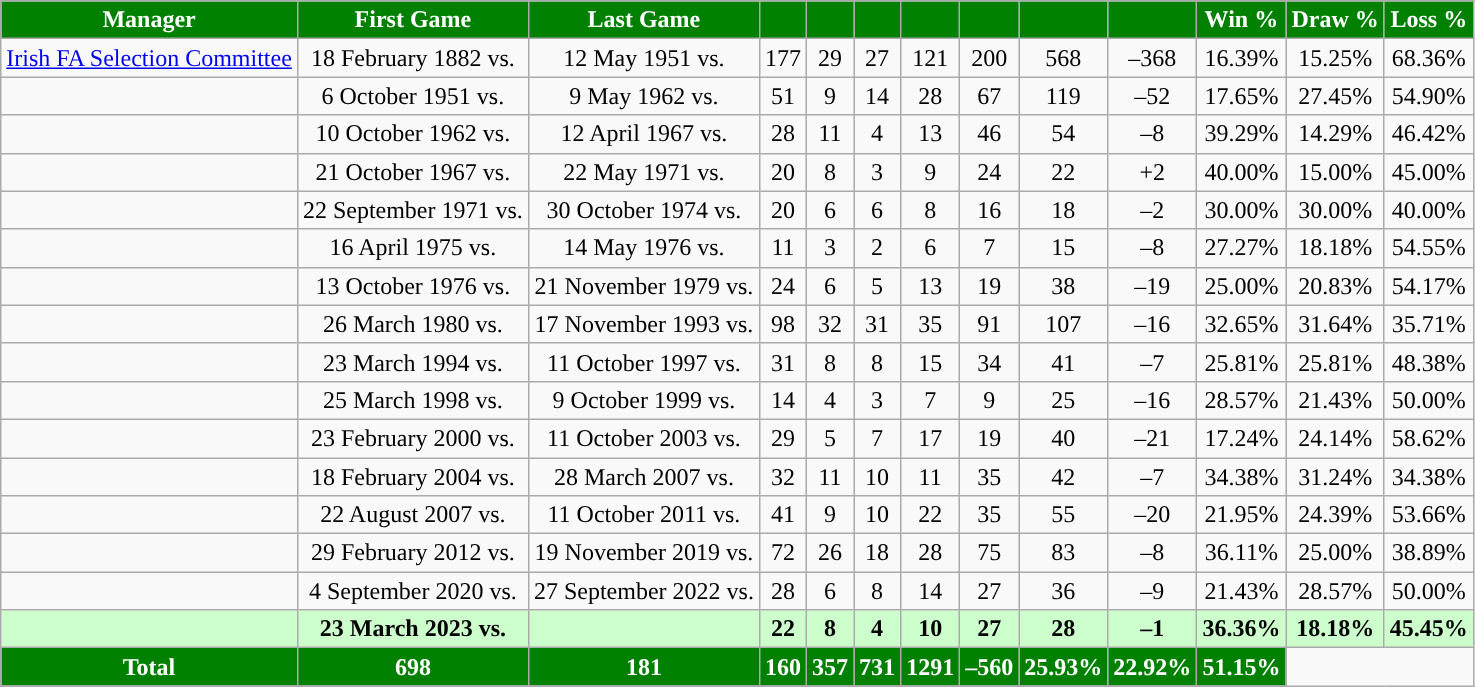<table class="wikitable sortable" style="text-align:center;">
<tr>
<th style="background-color:#008000; color:white; ">Manager</th>
<th style="background-color:#008000; color:white; ">First Game</th>
<th style="background-color:#008000; color:white; ">Last Game</th>
<th style="background-color:#008000; color:white; "></th>
<th style="background-color:#008000; color:white; "></th>
<th style="background-color:#008000; color:white; "></th>
<th style="background-color:#008000; color:white; "></th>
<th style="background-color:#008000; color:white; "></th>
<th style="background-color:#008000; color:white; "></th>
<th style="background-color:#008000; color:white; "></th>
<th style="background-color:#008000; color:white; ">Win %</th>
<th style="background-color:#008000; color:white; ">Draw %</th>
<th style="background-color:#008000; color:white; ">Loss %</th>
</tr>
<tr>
<td style="text-align: left;"> <a href='#'>Irish FA Selection Committee</a></td>
<td>18 February 1882 vs. </td>
<td>12 May 1951 vs. </td>
<td>177</td>
<td>29</td>
<td>27</td>
<td>121</td>
<td>200</td>
<td>568</td>
<td>–368</td>
<td>16.39%</td>
<td>15.25%</td>
<td>68.36%</td>
</tr>
<tr>
<td style="text-align: left;"> </td>
<td>6 October 1951 vs. </td>
<td>9 May 1962 vs. </td>
<td>51</td>
<td>9</td>
<td>14</td>
<td>28</td>
<td>67</td>
<td>119</td>
<td>–52</td>
<td>17.65%</td>
<td>27.45%</td>
<td>54.90%</td>
</tr>
<tr>
<td style="text-align: left;"> </td>
<td>10 October 1962 vs. </td>
<td>12 April 1967 vs. </td>
<td>28</td>
<td>11</td>
<td>4</td>
<td>13</td>
<td>46</td>
<td>54</td>
<td>–8</td>
<td>39.29%</td>
<td>14.29%</td>
<td>46.42%</td>
</tr>
<tr>
<td style="text-align: left;"> </td>
<td>21 October 1967 vs. </td>
<td>22 May 1971 vs. </td>
<td>20</td>
<td>8</td>
<td>3</td>
<td>9</td>
<td>24</td>
<td>22</td>
<td>+2</td>
<td>40.00%</td>
<td>15.00%</td>
<td>45.00%</td>
</tr>
<tr>
<td style="text-align: left;"> </td>
<td>22 September 1971 vs. </td>
<td>30 October 1974 vs. </td>
<td>20</td>
<td>6</td>
<td>6</td>
<td>8</td>
<td>16</td>
<td>18</td>
<td>–2</td>
<td>30.00%</td>
<td>30.00%</td>
<td>40.00%</td>
</tr>
<tr>
<td style="text-align: left;"> </td>
<td>16 April 1975 vs. </td>
<td>14 May 1976 vs. </td>
<td>11</td>
<td>3</td>
<td>2</td>
<td>6</td>
<td>7</td>
<td>15</td>
<td>–8</td>
<td>27.27%</td>
<td>18.18%</td>
<td>54.55%</td>
</tr>
<tr>
<td style="text-align: left;"> </td>
<td>13 October 1976 vs. </td>
<td>21 November 1979 vs. </td>
<td>24</td>
<td>6</td>
<td>5</td>
<td>13</td>
<td>19</td>
<td>38</td>
<td>–19</td>
<td>25.00%</td>
<td>20.83%</td>
<td>54.17%</td>
</tr>
<tr>
<td style="text-align: left;"> </td>
<td>26 March 1980 vs. </td>
<td>17 November 1993 vs. </td>
<td>98</td>
<td>32</td>
<td>31</td>
<td>35</td>
<td>91</td>
<td>107</td>
<td>–16</td>
<td>32.65%</td>
<td>31.64%</td>
<td>35.71%</td>
</tr>
<tr>
<td style="text-align: left;"> </td>
<td>23 March 1994 vs. </td>
<td>11 October 1997 vs. </td>
<td>31</td>
<td>8</td>
<td>8</td>
<td>15</td>
<td>34</td>
<td>41</td>
<td>–7</td>
<td>25.81%</td>
<td>25.81%</td>
<td>48.38%</td>
</tr>
<tr>
<td style="text-align: left;"> </td>
<td>25 March 1998 vs. </td>
<td>9 October 1999 vs. </td>
<td>14</td>
<td>4</td>
<td>3</td>
<td>7</td>
<td>9</td>
<td>25</td>
<td>–16</td>
<td>28.57%</td>
<td>21.43%</td>
<td>50.00%</td>
</tr>
<tr>
<td style="text-align: left;"> </td>
<td>23 February 2000 vs. </td>
<td>11 October 2003 vs. </td>
<td>29</td>
<td>5</td>
<td>7</td>
<td>17</td>
<td>19</td>
<td>40</td>
<td>–21</td>
<td>17.24%</td>
<td>24.14%</td>
<td>58.62%</td>
</tr>
<tr>
<td style="text-align: left;"> </td>
<td>18 February 2004 vs. </td>
<td>28 March 2007 vs. </td>
<td>32</td>
<td>11</td>
<td>10</td>
<td>11</td>
<td>35</td>
<td>42</td>
<td>–7</td>
<td>34.38%</td>
<td>31.24%</td>
<td>34.38%</td>
</tr>
<tr>
<td style="text-align: left;"> </td>
<td>22 August 2007 vs. </td>
<td>11 October 2011 vs. </td>
<td>41</td>
<td>9</td>
<td>10</td>
<td>22</td>
<td>35</td>
<td>55</td>
<td>–20</td>
<td>21.95%</td>
<td>24.39%</td>
<td>53.66%</td>
</tr>
<tr>
<td style="text-align: left;"> </td>
<td>29 February 2012 vs. </td>
<td>19 November 2019 vs. </td>
<td>72</td>
<td>26</td>
<td>18</td>
<td>28</td>
<td>75</td>
<td>83</td>
<td>–8</td>
<td>36.11%</td>
<td>25.00%</td>
<td>38.89%</td>
</tr>
<tr>
<td style="text-align: left;"> </td>
<td>4 September 2020 vs. </td>
<td>27 September 2022 vs. </td>
<td>28</td>
<td>6</td>
<td>8</td>
<td>14</td>
<td>27</td>
<td>36</td>
<td>–9</td>
<td>21.43%</td>
<td>28.57%</td>
<td>50.00%</td>
</tr>
<tr bgcolor=#CFC>
<td style="text-align: left;"> <strong></strong></td>
<td><strong>23 March 2023 vs. </strong></td>
<td></td>
<td><strong>22</strong></td>
<td><strong>8</strong></td>
<td><strong>4</strong></td>
<td><strong>10</strong></td>
<td><strong>27</strong></td>
<td><strong>28</strong></td>
<td><strong>–1</strong></td>
<td><strong>36.36%</strong></td>
<td><strong>18.18%</strong></td>
<td><strong>45.45%</strong></td>
</tr>
<tr class="sortbottom">
<th style="background-color:#008000; color:white; "><strong>Total</strong></th>
<th style="background-color:#008000; color:white; "><strong>698</strong></th>
<th style="background-color:#008000; color:white; "><strong>181</strong></th>
<th style="background-color:#008000; color:white; "><strong>160</strong></th>
<th style="background-color:#008000; color:white; "><strong>357</strong></th>
<th style="background-color:#008000; color:white; "><strong>731</strong></th>
<th style="background-color:#008000; color:white; "><strong>1291</strong></th>
<th style="background-color:#008000; color:white; "><strong>–560</strong></th>
<th style="background-color:#008000; color:white; "><strong>25.93%</strong></th>
<th style="background-color:#008000; color:white; "><strong>22.92%</strong></th>
<th style="background-color:#008000; color:white; "><strong>51.15%</strong></th>
</tr>
<tr>
</tr>
</table>
